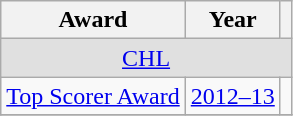<table class="wikitable">
<tr>
<th>Award</th>
<th>Year</th>
<th></th>
</tr>
<tr ALIGN="center" bgcolor="#e0e0e0">
<td colspan="3"><a href='#'>CHL</a></td>
</tr>
<tr>
<td><a href='#'>Top Scorer Award</a></td>
<td><a href='#'>2012–13</a></td>
<td></td>
</tr>
<tr>
</tr>
</table>
